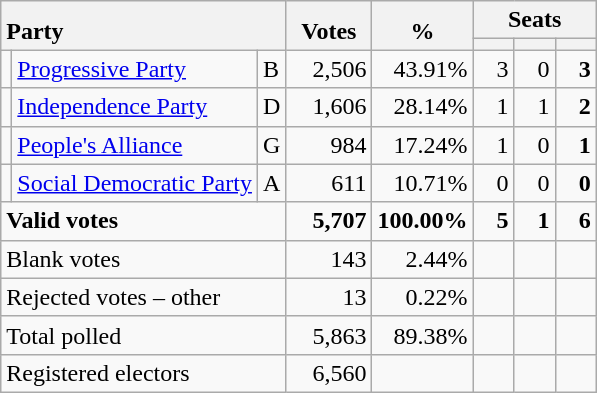<table class="wikitable" border="1" style="text-align:right;">
<tr>
<th style="text-align:left;" valign=bottom rowspan=2 colspan=3>Party</th>
<th align=center valign=bottom rowspan=2 width="50">Votes</th>
<th align=center valign=bottom rowspan=2 width="50">%</th>
<th colspan=3>Seats</th>
</tr>
<tr>
<th align=center valign=bottom width="20"><small></small></th>
<th align=center valign=bottom width="20"><small><a href='#'></a></small></th>
<th align=center valign=bottom width="20"><small></small></th>
</tr>
<tr>
<td></td>
<td align=left><a href='#'>Progressive Party</a></td>
<td align=left>B</td>
<td>2,506</td>
<td>43.91%</td>
<td>3</td>
<td>0</td>
<td><strong>3</strong></td>
</tr>
<tr>
<td></td>
<td align=left><a href='#'>Independence Party</a></td>
<td align=left>D</td>
<td>1,606</td>
<td>28.14%</td>
<td>1</td>
<td>1</td>
<td><strong>2</strong></td>
</tr>
<tr>
<td></td>
<td align=left><a href='#'>People's Alliance</a></td>
<td align=left>G</td>
<td>984</td>
<td>17.24%</td>
<td>1</td>
<td>0</td>
<td><strong>1</strong></td>
</tr>
<tr>
<td></td>
<td align=left><a href='#'>Social Democratic Party</a></td>
<td align=left>A</td>
<td>611</td>
<td>10.71%</td>
<td>0</td>
<td>0</td>
<td><strong>0</strong></td>
</tr>
<tr style="font-weight:bold">
<td align=left colspan=3>Valid votes</td>
<td>5,707</td>
<td>100.00%</td>
<td>5</td>
<td>1</td>
<td>6</td>
</tr>
<tr>
<td align=left colspan=3>Blank votes</td>
<td>143</td>
<td>2.44%</td>
<td></td>
<td></td>
<td></td>
</tr>
<tr>
<td align=left colspan=3>Rejected votes – other</td>
<td>13</td>
<td>0.22%</td>
<td></td>
<td></td>
<td></td>
</tr>
<tr>
<td align=left colspan=3>Total polled</td>
<td>5,863</td>
<td>89.38%</td>
<td></td>
<td></td>
<td></td>
</tr>
<tr>
<td align=left colspan=3>Registered electors</td>
<td>6,560</td>
<td></td>
<td></td>
<td></td>
<td></td>
</tr>
</table>
